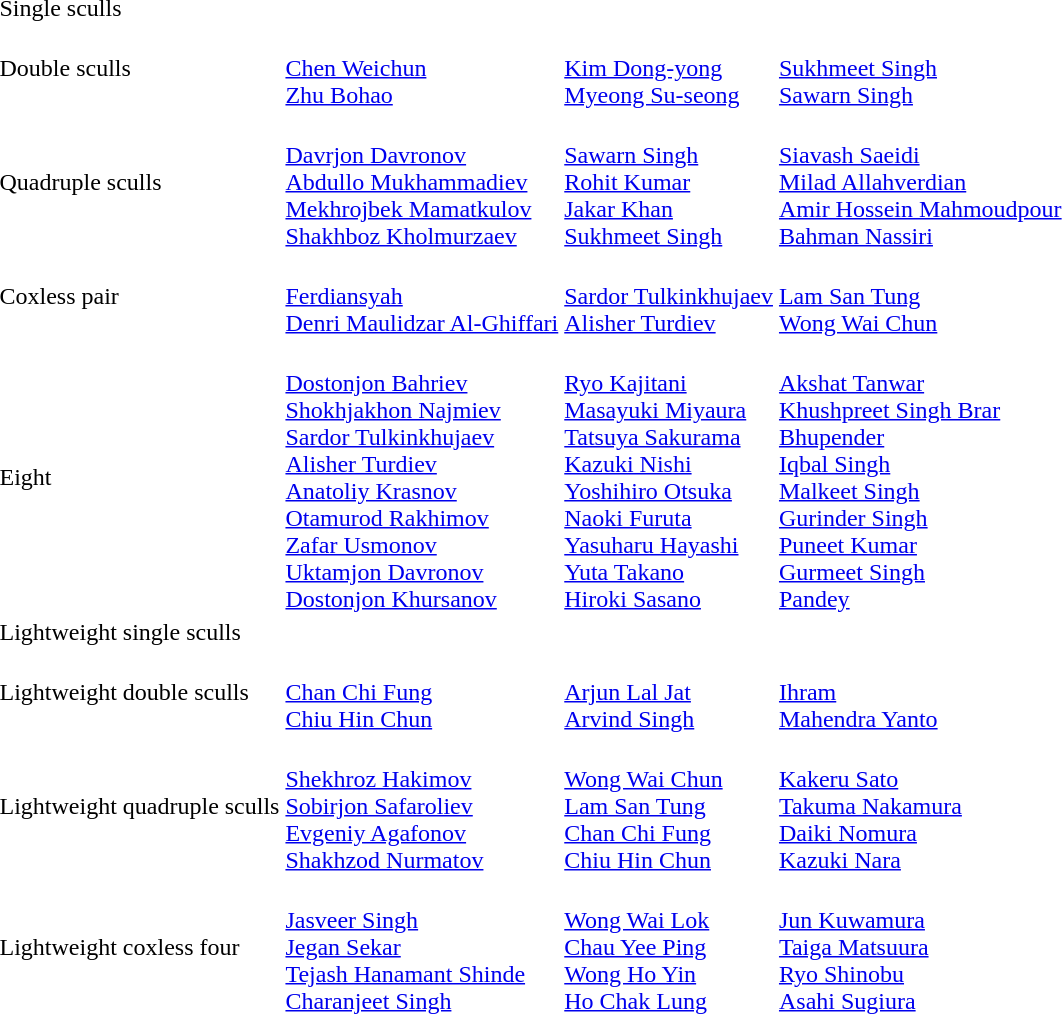<table>
<tr>
<td>Single sculls</td>
<td></td>
<td></td>
<td></td>
</tr>
<tr>
<td>Double sculls</td>
<td><br><a href='#'>Chen Weichun</a><br><a href='#'>Zhu Bohao</a></td>
<td><br><a href='#'>Kim Dong-yong</a><br><a href='#'>Myeong Su-seong</a></td>
<td><br><a href='#'>Sukhmeet Singh</a><br><a href='#'>Sawarn Singh</a></td>
</tr>
<tr>
<td>Quadruple sculls</td>
<td><br><a href='#'>Davrjon Davronov</a><br><a href='#'>Abdullo Mukhammadiev</a><br><a href='#'>Mekhrojbek Mamatkulov</a><br><a href='#'>Shakhboz Kholmurzaev</a></td>
<td><br><a href='#'>Sawarn Singh</a><br><a href='#'>Rohit Kumar</a><br><a href='#'>Jakar Khan</a><br><a href='#'>Sukhmeet Singh</a></td>
<td><br><a href='#'>Siavash Saeidi</a><br><a href='#'>Milad Allahverdian</a><br><a href='#'>Amir Hossein Mahmoudpour</a><br><a href='#'>Bahman Nassiri</a></td>
</tr>
<tr>
<td>Coxless pair</td>
<td><br><a href='#'>Ferdiansyah</a><br><a href='#'>Denri Maulidzar Al-Ghiffari</a></td>
<td><br><a href='#'>Sardor Tulkinkhujaev</a><br><a href='#'>Alisher Turdiev</a></td>
<td><br><a href='#'>Lam San Tung</a><br><a href='#'>Wong Wai Chun</a></td>
</tr>
<tr>
<td>Eight</td>
<td><br><a href='#'>Dostonjon Bahriev</a><br><a href='#'>Shokhjakhon Najmiev</a><br><a href='#'>Sardor Tulkinkhujaev</a><br><a href='#'>Alisher Turdiev</a><br><a href='#'>Anatoliy Krasnov</a><br><a href='#'>Otamurod Rakhimov</a><br><a href='#'>Zafar Usmonov</a><br><a href='#'>Uktamjon Davronov</a><br><a href='#'>Dostonjon Khursanov</a></td>
<td><br><a href='#'>Ryo Kajitani</a><br><a href='#'>Masayuki Miyaura</a><br><a href='#'>Tatsuya Sakurama</a><br><a href='#'>Kazuki Nishi</a><br><a href='#'>Yoshihiro Otsuka</a><br><a href='#'>Naoki Furuta</a><br><a href='#'>Yasuharu Hayashi</a><br><a href='#'>Yuta Takano</a><br><a href='#'>Hiroki Sasano</a></td>
<td><br><a href='#'>Akshat Tanwar</a><br><a href='#'>Khushpreet Singh Brar</a><br><a href='#'>Bhupender</a><br><a href='#'>Iqbal Singh</a><br><a href='#'>Malkeet Singh</a><br><a href='#'>Gurinder Singh</a><br><a href='#'>Puneet Kumar</a><br><a href='#'>Gurmeet Singh</a><br><a href='#'>Pandey</a></td>
</tr>
<tr>
<td>Lightweight single sculls</td>
<td></td>
<td></td>
<td></td>
</tr>
<tr>
<td>Lightweight double sculls</td>
<td><br><a href='#'>Chan Chi Fung</a><br><a href='#'>Chiu Hin Chun</a></td>
<td><br><a href='#'>Arjun Lal Jat</a><br><a href='#'>Arvind Singh</a></td>
<td><br><a href='#'>Ihram</a><br><a href='#'>Mahendra Yanto</a></td>
</tr>
<tr>
<td>Lightweight quadruple sculls</td>
<td><br><a href='#'>Shekhroz Hakimov</a><br><a href='#'>Sobirjon Safaroliev</a><br><a href='#'>Evgeniy Agafonov</a><br><a href='#'>Shakhzod Nurmatov</a></td>
<td><br><a href='#'>Wong Wai Chun</a><br><a href='#'>Lam San Tung</a><br><a href='#'>Chan Chi Fung</a><br><a href='#'>Chiu Hin Chun</a></td>
<td><br><a href='#'>Kakeru Sato</a><br><a href='#'>Takuma Nakamura</a><br><a href='#'>Daiki Nomura</a><br><a href='#'>Kazuki Nara</a></td>
</tr>
<tr>
<td>Lightweight coxless four</td>
<td><br><a href='#'>Jasveer Singh</a><br><a href='#'>Jegan Sekar</a><br><a href='#'>Tejash Hanamant Shinde</a><br><a href='#'>Charanjeet Singh</a></td>
<td><br><a href='#'>Wong Wai Lok</a><br><a href='#'>Chau Yee Ping</a><br><a href='#'>Wong Ho Yin</a><br><a href='#'>Ho Chak Lung</a></td>
<td><br><a href='#'>Jun Kuwamura</a><br><a href='#'>Taiga Matsuura</a><br><a href='#'>Ryo Shinobu</a><br><a href='#'>Asahi Sugiura</a></td>
</tr>
</table>
